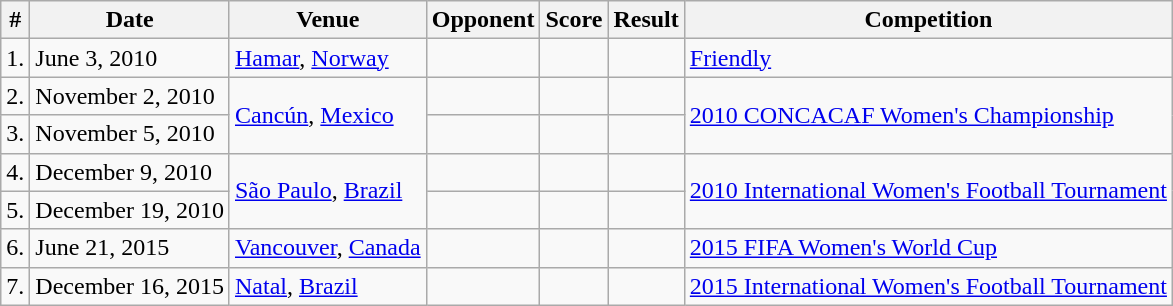<table class="wikitable collapsible collapsed">
<tr>
<th>#</th>
<th>Date</th>
<th>Venue</th>
<th>Opponent</th>
<th>Score</th>
<th>Result</th>
<th>Competition</th>
</tr>
<tr>
<td>1.</td>
<td>June 3, 2010</td>
<td><a href='#'>Hamar</a>, <a href='#'>Norway</a></td>
<td></td>
<td></td>
<td></td>
<td><a href='#'>Friendly</a></td>
</tr>
<tr>
<td>2.</td>
<td>November 2, 2010</td>
<td rowspan=2><a href='#'>Cancún</a>, <a href='#'>Mexico</a></td>
<td></td>
<td></td>
<td></td>
<td rowspan=2><a href='#'>2010 CONCACAF Women's Championship</a></td>
</tr>
<tr>
<td>3.</td>
<td>November 5, 2010</td>
<td></td>
<td></td>
<td></td>
</tr>
<tr>
<td>4.</td>
<td>December 9, 2010</td>
<td rowspan=2><a href='#'>São Paulo</a>, <a href='#'>Brazil</a></td>
<td></td>
<td></td>
<td></td>
<td rowspan=2><a href='#'>2010 International Women's Football Tournament</a></td>
</tr>
<tr>
<td>5.</td>
<td>December 19, 2010</td>
<td></td>
<td></td>
<td></td>
</tr>
<tr>
<td>6.</td>
<td>June 21, 2015</td>
<td><a href='#'>Vancouver</a>, <a href='#'>Canada</a></td>
<td></td>
<td></td>
<td></td>
<td><a href='#'>2015 FIFA Women's World Cup</a></td>
</tr>
<tr>
<td>7.</td>
<td>December 16, 2015</td>
<td><a href='#'>Natal</a>, <a href='#'>Brazil</a></td>
<td></td>
<td></td>
<td></td>
<td><a href='#'>2015 International Women's Football Tournament</a></td>
</tr>
</table>
